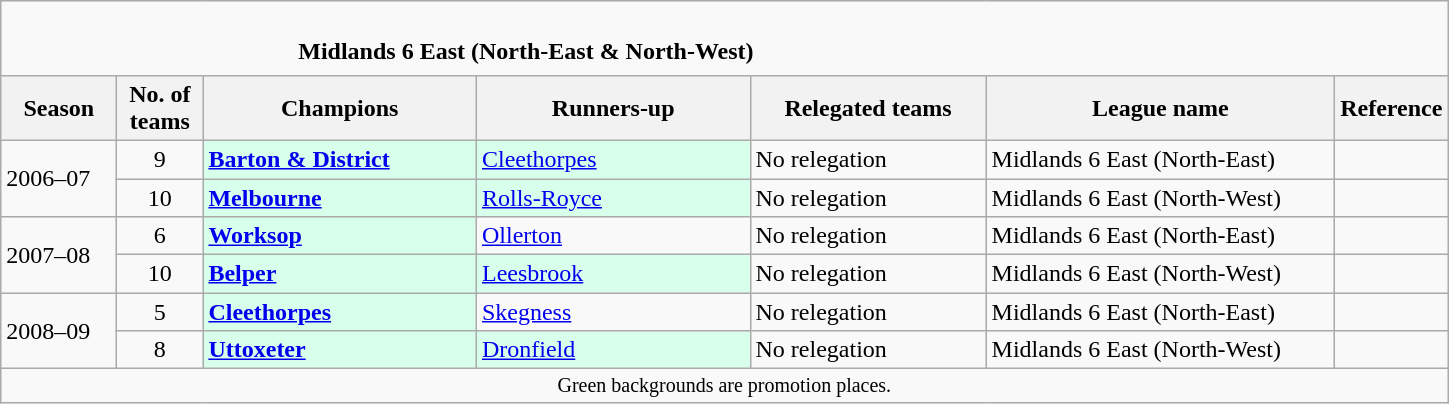<table class="wikitable">
<tr>
<td colspan="11" cellpadding="0" cellspacing="0"><br><table border="0" style="width:100%" cellpadding="0" cellspacing="0">
<tr>
<td style="width:20%;border:0"></td>
<td style="border:0"><strong>Midlands 6 East (North-East & North-West)</strong></td>
<td style="width:20%;border:0"></td>
</tr>
</table>
</td>
</tr>
<tr>
<th style="width:70px">Season</th>
<th style="width:50px">No. of teams</th>
<th style="width:175px">Champions</th>
<th style="width:175px">Runners-up</th>
<th style="width:150px">Relegated teams</th>
<th style="width:225px">League name</th>
<th style="width:50px">Reference</th>
</tr>
<tr>
<td rowspan="2">2006–07</td>
<td style="text-align:center">9</td>
<td style="background:#d8ffeb"><strong><a href='#'>Barton & District</a></strong></td>
<td style="background:#d8ffeb"><a href='#'>Cleethorpes</a></td>
<td>No relegation</td>
<td>Midlands 6 East (North-East)</td>
<td></td>
</tr>
<tr>
<td style="text-align:center">10</td>
<td style="background:#d8ffeb"><strong><a href='#'>Melbourne</a></strong></td>
<td style="background:#d8ffeb"><a href='#'>Rolls-Royce</a></td>
<td>No relegation</td>
<td>Midlands 6 East (North-West)</td>
<td></td>
</tr>
<tr>
<td rowspan="2">2007–08</td>
<td style="text-align:center">6</td>
<td style="background:#d8ffeb"><strong><a href='#'>Worksop</a></strong></td>
<td><a href='#'>Ollerton</a></td>
<td>No relegation</td>
<td>Midlands 6 East (North-East)</td>
<td></td>
</tr>
<tr>
<td style="text-align:center">10</td>
<td style="background:#d8ffeb"><strong><a href='#'>Belper</a></strong></td>
<td style="background:#d8ffeb"><a href='#'>Leesbrook</a></td>
<td>No relegation</td>
<td>Midlands 6 East (North-West)</td>
<td></td>
</tr>
<tr>
<td rowspan="2">2008–09</td>
<td style="text-align:center">5</td>
<td style="background:#d8ffeb"><strong><a href='#'>Cleethorpes</a></strong></td>
<td><a href='#'>Skegness</a></td>
<td>No relegation</td>
<td>Midlands 6 East (North-East)</td>
<td></td>
</tr>
<tr>
<td style="text-align:center">8</td>
<td style="background:#d8ffeb"><strong><a href='#'>Uttoxeter</a></strong></td>
<td style="background:#d8ffeb"><a href='#'>Dronfield</a></td>
<td>No relegation</td>
<td>Midlands 6 East (North-West)</td>
<td></td>
</tr>
<tr>
<td colspan="15" style="border:0;font-size:smaller;text-align:center">Green backgrounds are promotion places.</td>
</tr>
</table>
